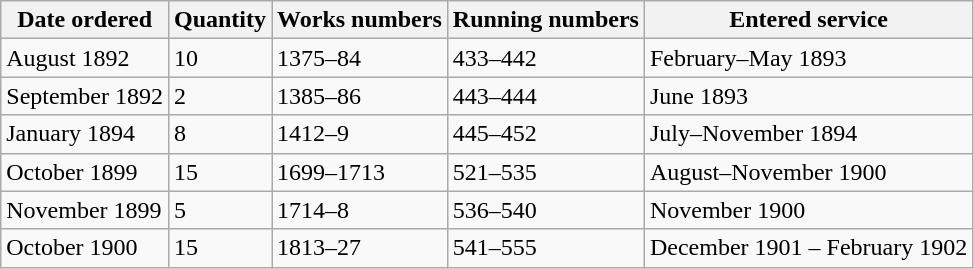<table class=wikitable>
<tr>
<th>Date ordered</th>
<th>Quantity</th>
<th>Works numbers</th>
<th>Running numbers</th>
<th>Entered service</th>
</tr>
<tr>
<td>August 1892</td>
<td>10</td>
<td>1375–84</td>
<td>433–442</td>
<td>February–May 1893</td>
</tr>
<tr>
<td>September 1892</td>
<td>2</td>
<td>1385–86</td>
<td>443–444</td>
<td>June 1893</td>
</tr>
<tr>
<td>January 1894</td>
<td>8</td>
<td>1412–9</td>
<td>445–452</td>
<td>July–November 1894</td>
</tr>
<tr>
<td>October 1899</td>
<td>15</td>
<td>1699–1713</td>
<td>521–535</td>
<td>August–November 1900</td>
</tr>
<tr>
<td>November 1899</td>
<td>5</td>
<td>1714–8</td>
<td>536–540</td>
<td>November 1900</td>
</tr>
<tr>
<td>October 1900</td>
<td>15</td>
<td>1813–27</td>
<td>541–555</td>
<td>December 1901 – February 1902</td>
</tr>
</table>
